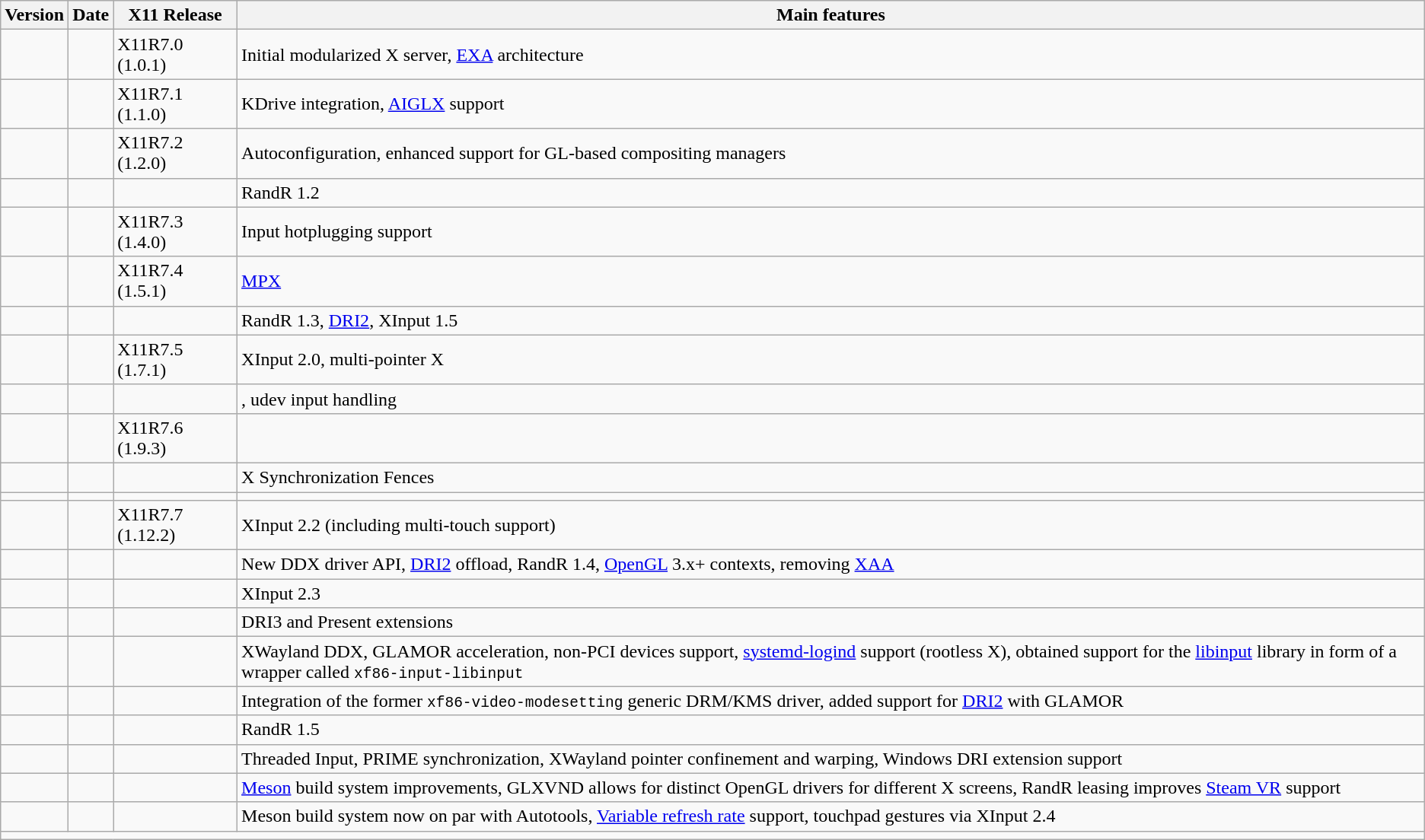<table class="wikitable sortable">
<tr>
<th>Version</th>
<th>Date</th>
<th>X11 Release</th>
<th>Main features</th>
</tr>
<tr>
<td></td>
<td></td>
<td>X11R7.0 (1.0.1)</td>
<td>Initial modularized X server, <a href='#'>EXA</a> architecture</td>
</tr>
<tr>
<td></td>
<td></td>
<td>X11R7.1 (1.1.0)</td>
<td>KDrive integration, <a href='#'>AIGLX</a> support</td>
</tr>
<tr>
<td></td>
<td></td>
<td>X11R7.2 (1.2.0)</td>
<td>Autoconfiguration, enhanced support for GL-based compositing managers</td>
</tr>
<tr>
<td></td>
<td></td>
<td></td>
<td>RandR 1.2</td>
</tr>
<tr>
<td></td>
<td></td>
<td>X11R7.3 (1.4.0)</td>
<td>Input hotplugging support</td>
</tr>
<tr>
<td></td>
<td></td>
<td>X11R7.4 (1.5.1)</td>
<td><a href='#'>MPX</a></td>
</tr>
<tr>
<td></td>
<td></td>
<td></td>
<td>RandR 1.3, <a href='#'>DRI2</a>, XInput 1.5</td>
</tr>
<tr>
<td></td>
<td></td>
<td>X11R7.5 (1.7.1)</td>
<td>XInput 2.0, multi-pointer X</td>
</tr>
<tr>
<td></td>
<td></td>
<td></td>
<td>, udev input handling</td>
</tr>
<tr>
<td></td>
<td></td>
<td>X11R7.6 (1.9.3)</td>
<td></td>
</tr>
<tr>
<td></td>
<td></td>
<td></td>
<td>X Synchronization Fences</td>
</tr>
<tr>
<td></td>
<td></td>
<td></td>
<td></td>
</tr>
<tr>
<td></td>
<td></td>
<td>X11R7.7 (1.12.2)</td>
<td>XInput 2.2 (including multi-touch support)</td>
</tr>
<tr>
<td></td>
<td></td>
<td></td>
<td>New DDX driver API, <a href='#'>DRI2</a> offload, RandR 1.4, <a href='#'>OpenGL</a> 3.x+ contexts, removing <a href='#'>XAA</a></td>
</tr>
<tr>
<td></td>
<td></td>
<td></td>
<td>XInput 2.3</td>
</tr>
<tr>
<td></td>
<td></td>
<td></td>
<td>DRI3 and Present extensions</td>
</tr>
<tr>
<td></td>
<td></td>
<td></td>
<td>XWayland DDX, GLAMOR acceleration, non-PCI devices support, <a href='#'>systemd-logind</a> support (rootless X), obtained support for the <a href='#'>libinput</a> library in form of a wrapper called <code>xf86-input-libinput</code></td>
</tr>
<tr>
<td></td>
<td></td>
<td></td>
<td>Integration of the former <code>xf86-video-modesetting</code> generic DRM/KMS driver, added support for <a href='#'>DRI2</a> with GLAMOR</td>
</tr>
<tr>
<td></td>
<td></td>
<td></td>
<td>RandR 1.5</td>
</tr>
<tr>
<td></td>
<td></td>
<td></td>
<td>Threaded Input, PRIME synchronization, XWayland pointer confinement and warping, Windows DRI extension support</td>
</tr>
<tr>
<td></td>
<td></td>
<td></td>
<td><a href='#'>Meson</a> build system improvements, GLXVND allows for distinct OpenGL drivers for different X screens, RandR leasing improves <a href='#'>Steam VR</a> support</td>
</tr>
<tr>
<td></td>
<td></td>
<td></td>
<td>Meson build system now on par with Autotools, <a href='#'>Variable refresh rate</a> support, touchpad gestures via XInput 2.4</td>
</tr>
<tr>
<td colspan=4></td>
</tr>
</table>
